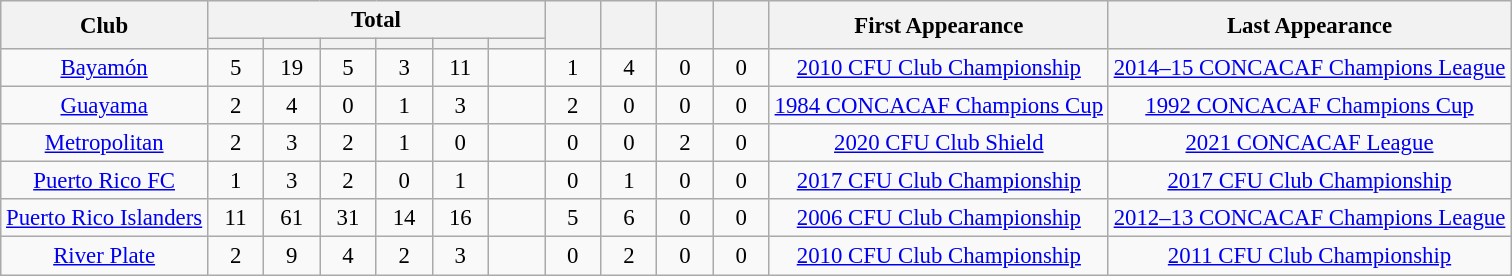<table class="wikitable sortable" style="font-size:95%; text-align: center;">
<tr>
<th rowspan=2>Club</th>
<th style="width:30px;" colspan=6>Total</th>
<th rowspan=2 style="width:2em"></th>
<th rowspan=2 style="width:2em"></th>
<th rowspan=2 style="width:2em"></th>
<th rowspan=2 style="width:2em"></th>
<th rowspan=2>First Appearance</th>
<th rowspan=2>Last Appearance</th>
</tr>
<tr>
<th style="width:2em"></th>
<th style="width:2em"></th>
<th style="width:2em"></th>
<th style="width:2em"></th>
<th style="width:2em"></th>
<th style="width:2em"></th>
</tr>
<tr>
<td><a href='#'>Bayamón</a></td>
<td>5</td>
<td>19</td>
<td>5</td>
<td>3</td>
<td>11</td>
<td></td>
<td>1</td>
<td>4</td>
<td>0</td>
<td>0</td>
<td><a href='#'>2010 CFU Club Championship</a></td>
<td><a href='#'>2014–15 CONCACAF Champions League</a></td>
</tr>
<tr>
<td><a href='#'>Guayama</a></td>
<td>2</td>
<td>4</td>
<td>0</td>
<td>1</td>
<td>3</td>
<td></td>
<td>2</td>
<td>0</td>
<td>0</td>
<td>0</td>
<td><a href='#'>1984 CONCACAF Champions Cup</a></td>
<td><a href='#'>1992 CONCACAF Champions Cup</a></td>
</tr>
<tr>
<td><a href='#'>Metropolitan</a></td>
<td>2</td>
<td>3</td>
<td>2</td>
<td>1</td>
<td>0</td>
<td></td>
<td>0</td>
<td>0</td>
<td>2</td>
<td>0</td>
<td><a href='#'>2020 CFU Club Shield</a></td>
<td><a href='#'>2021 CONCACAF League</a></td>
</tr>
<tr>
<td><a href='#'>Puerto Rico FC</a></td>
<td>1</td>
<td>3</td>
<td>2</td>
<td>0</td>
<td>1</td>
<td></td>
<td>0</td>
<td>1</td>
<td>0</td>
<td>0</td>
<td><a href='#'>2017 CFU Club Championship</a></td>
<td><a href='#'>2017 CFU Club Championship</a></td>
</tr>
<tr>
<td><a href='#'>Puerto Rico Islanders</a></td>
<td>11</td>
<td>61</td>
<td>31</td>
<td>14</td>
<td>16</td>
<td></td>
<td>5</td>
<td>6</td>
<td>0</td>
<td>0</td>
<td><a href='#'>2006 CFU Club Championship</a></td>
<td><a href='#'>2012–13 CONCACAF Champions League</a></td>
</tr>
<tr>
<td><a href='#'>River Plate</a></td>
<td>2</td>
<td>9</td>
<td>4</td>
<td>2</td>
<td>3</td>
<td></td>
<td>0</td>
<td>2</td>
<td>0</td>
<td>0</td>
<td><a href='#'>2010 CFU Club Championship</a></td>
<td><a href='#'>2011 CFU Club Championship</a></td>
</tr>
</table>
